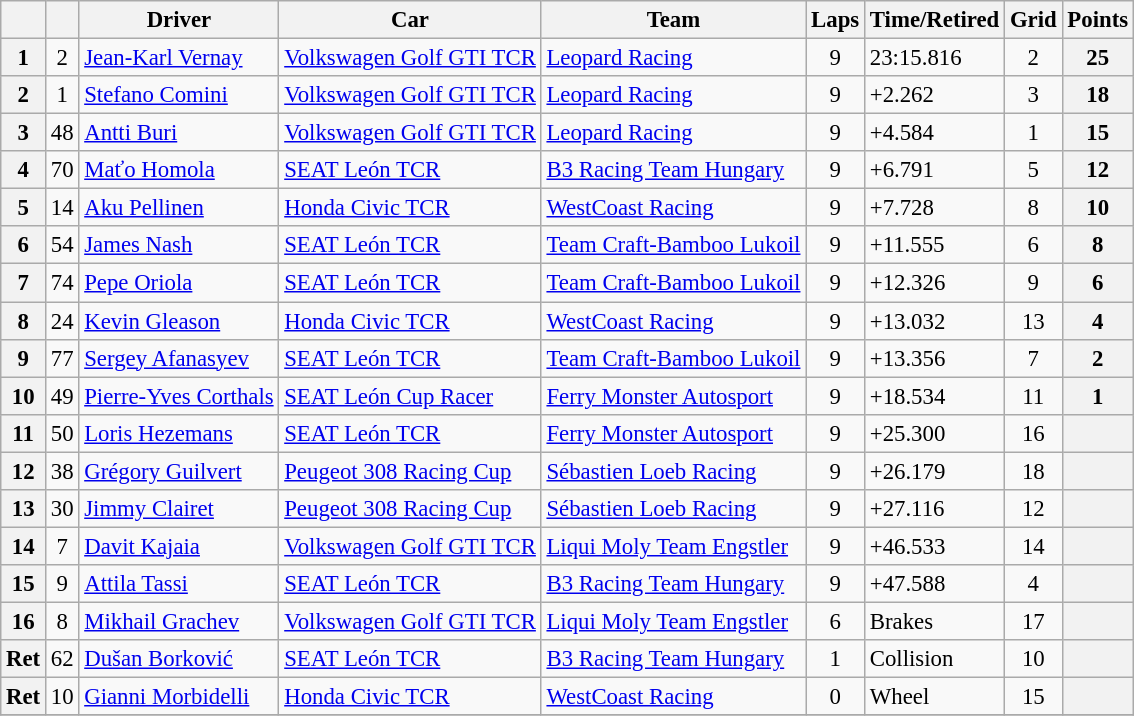<table class="wikitable sortable" style="font-size:95%">
<tr>
<th></th>
<th></th>
<th>Driver</th>
<th>Car</th>
<th>Team</th>
<th>Laps</th>
<th>Time/Retired</th>
<th>Grid</th>
<th>Points</th>
</tr>
<tr>
<th>1</th>
<td align=center>2</td>
<td> <a href='#'>Jean-Karl Vernay</a></td>
<td><a href='#'>Volkswagen Golf GTI TCR</a></td>
<td> <a href='#'>Leopard Racing</a></td>
<td align=center>9</td>
<td>23:15.816</td>
<td align=center>2</td>
<th>25</th>
</tr>
<tr>
<th>2</th>
<td align=center>1</td>
<td> <a href='#'>Stefano Comini</a></td>
<td><a href='#'>Volkswagen Golf GTI TCR</a></td>
<td> <a href='#'>Leopard Racing</a></td>
<td align=center>9</td>
<td>+2.262</td>
<td align=center>3</td>
<th>18</th>
</tr>
<tr>
<th>3</th>
<td align=center>48</td>
<td> <a href='#'>Antti Buri</a></td>
<td><a href='#'>Volkswagen Golf GTI TCR</a></td>
<td> <a href='#'>Leopard Racing</a></td>
<td align=center>9</td>
<td>+4.584</td>
<td align=center>1</td>
<th>15</th>
</tr>
<tr>
<th>4</th>
<td align=center>70</td>
<td> <a href='#'>Maťo Homola</a></td>
<td><a href='#'>SEAT León TCR</a></td>
<td> <a href='#'>B3 Racing Team Hungary</a></td>
<td align=center>9</td>
<td>+6.791</td>
<td align=center>5</td>
<th>12</th>
</tr>
<tr>
<th>5</th>
<td align=center>14</td>
<td> <a href='#'>Aku Pellinen</a></td>
<td><a href='#'>Honda Civic TCR</a></td>
<td> <a href='#'>WestCoast Racing</a></td>
<td align=center>9</td>
<td>+7.728</td>
<td align=center>8</td>
<th>10</th>
</tr>
<tr>
<th>6</th>
<td align=center>54</td>
<td> <a href='#'>James Nash</a></td>
<td><a href='#'>SEAT León TCR</a></td>
<td> <a href='#'>Team Craft-Bamboo Lukoil</a></td>
<td align=center>9</td>
<td>+11.555</td>
<td align=center>6</td>
<th>8</th>
</tr>
<tr>
<th>7</th>
<td align=center>74</td>
<td> <a href='#'>Pepe Oriola</a></td>
<td><a href='#'>SEAT León TCR</a></td>
<td> <a href='#'>Team Craft-Bamboo Lukoil</a></td>
<td align=center>9</td>
<td>+12.326</td>
<td align=center>9</td>
<th>6</th>
</tr>
<tr>
<th>8</th>
<td align=center>24</td>
<td> <a href='#'>Kevin Gleason</a></td>
<td><a href='#'>Honda Civic TCR</a></td>
<td> <a href='#'>WestCoast Racing</a></td>
<td align=center>9</td>
<td>+13.032</td>
<td align=center>13</td>
<th>4</th>
</tr>
<tr>
<th>9</th>
<td align=center>77</td>
<td> <a href='#'>Sergey Afanasyev</a></td>
<td><a href='#'>SEAT León TCR</a></td>
<td> <a href='#'>Team Craft-Bamboo Lukoil</a></td>
<td align=center>9</td>
<td>+13.356</td>
<td align=center>7</td>
<th>2</th>
</tr>
<tr>
<th>10</th>
<td align=center>49</td>
<td> <a href='#'>Pierre-Yves Corthals</a></td>
<td><a href='#'>SEAT León Cup Racer</a></td>
<td> <a href='#'>Ferry Monster Autosport</a></td>
<td align=center>9</td>
<td>+18.534</td>
<td align=center>11</td>
<th>1</th>
</tr>
<tr>
<th>11</th>
<td align=center>50</td>
<td> <a href='#'>Loris Hezemans</a></td>
<td><a href='#'>SEAT León TCR</a></td>
<td> <a href='#'>Ferry Monster Autosport</a></td>
<td align=center>9</td>
<td>+25.300</td>
<td align=center>16</td>
<th></th>
</tr>
<tr>
<th>12</th>
<td align=center>38</td>
<td> <a href='#'>Grégory Guilvert</a></td>
<td><a href='#'>Peugeot 308 Racing Cup</a></td>
<td> <a href='#'>Sébastien Loeb Racing</a></td>
<td align=center>9</td>
<td>+26.179</td>
<td align=center>18</td>
<th></th>
</tr>
<tr>
<th>13</th>
<td align=center>30</td>
<td> <a href='#'>Jimmy Clairet</a></td>
<td><a href='#'>Peugeot 308 Racing Cup</a></td>
<td> <a href='#'>Sébastien Loeb Racing</a></td>
<td align=center>9</td>
<td>+27.116</td>
<td align=center>12</td>
<th></th>
</tr>
<tr>
<th>14</th>
<td align=center>7</td>
<td> <a href='#'>Davit Kajaia</a></td>
<td><a href='#'>Volkswagen Golf GTI TCR</a></td>
<td> <a href='#'>Liqui Moly Team Engstler</a></td>
<td align=center>9</td>
<td>+46.533</td>
<td align=center>14</td>
<th></th>
</tr>
<tr>
<th>15</th>
<td align=center>9</td>
<td> <a href='#'>Attila Tassi</a></td>
<td><a href='#'>SEAT León TCR</a></td>
<td> <a href='#'>B3 Racing Team Hungary</a></td>
<td align=center>9</td>
<td>+47.588</td>
<td align=center>4</td>
<th></th>
</tr>
<tr>
<th>16</th>
<td align=center>8</td>
<td> <a href='#'>Mikhail Grachev</a></td>
<td><a href='#'>Volkswagen Golf GTI TCR</a></td>
<td> <a href='#'>Liqui Moly Team Engstler</a></td>
<td align=center>6</td>
<td>Brakes</td>
<td align=center>17</td>
<th></th>
</tr>
<tr>
<th>Ret</th>
<td align=center>62</td>
<td> <a href='#'>Dušan Borković</a></td>
<td><a href='#'>SEAT León TCR</a></td>
<td> <a href='#'>B3 Racing Team Hungary</a></td>
<td align=center>1</td>
<td>Collision</td>
<td align=center>10</td>
<th></th>
</tr>
<tr>
<th>Ret</th>
<td align=center>10</td>
<td> <a href='#'>Gianni Morbidelli</a></td>
<td><a href='#'>Honda Civic TCR</a></td>
<td> <a href='#'>WestCoast Racing</a></td>
<td align=center>0</td>
<td>Wheel</td>
<td align=center>15</td>
<th></th>
</tr>
<tr>
</tr>
</table>
